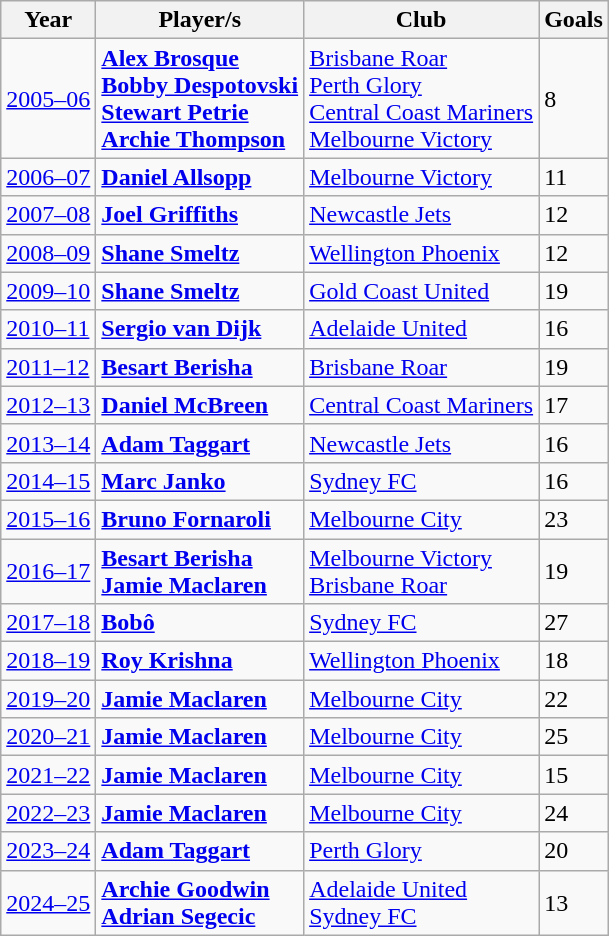<table class="wikitable">
<tr>
<th>Year</th>
<th>Player/s</th>
<th>Club</th>
<th>Goals</th>
</tr>
<tr>
<td><a href='#'>2005–06</a></td>
<td style="text-align:left;"> <strong><a href='#'>Alex Brosque</a></strong><br> <strong><a href='#'>Bobby Despotovski</a></strong><br> <strong><a href='#'>Stewart Petrie</a></strong><br> <strong><a href='#'>Archie Thompson</a></strong></td>
<td><a href='#'>Brisbane Roar</a><br><a href='#'>Perth Glory</a><br><a href='#'>Central Coast Mariners</a><br><a href='#'>Melbourne Victory</a></td>
<td>8</td>
</tr>
<tr>
<td><a href='#'>2006–07</a></td>
<td style="text-align:left;"> <strong><a href='#'>Daniel Allsopp</a></strong></td>
<td><a href='#'>Melbourne Victory</a></td>
<td>11</td>
</tr>
<tr>
<td><a href='#'>2007–08</a></td>
<td style="text-align:left;"> <strong><a href='#'>Joel Griffiths</a></strong></td>
<td><a href='#'>Newcastle Jets</a></td>
<td>12</td>
</tr>
<tr>
<td><a href='#'>2008–09</a></td>
<td style="text-align:left;"> <strong><a href='#'>Shane Smeltz</a></strong></td>
<td><a href='#'>Wellington Phoenix</a></td>
<td>12</td>
</tr>
<tr>
<td><a href='#'>2009–10</a></td>
<td style="text-align:left;"> <strong><a href='#'>Shane Smeltz</a></strong></td>
<td><a href='#'>Gold Coast United</a></td>
<td>19</td>
</tr>
<tr>
<td><a href='#'>2010–11</a></td>
<td style="text-align:left;"> <strong><a href='#'>Sergio van Dijk</a></strong></td>
<td><a href='#'>Adelaide United</a></td>
<td>16</td>
</tr>
<tr>
<td><a href='#'>2011–12</a></td>
<td style="text-align:left;"> <strong><a href='#'>Besart Berisha</a></strong></td>
<td><a href='#'>Brisbane Roar</a></td>
<td>19</td>
</tr>
<tr>
<td><a href='#'>2012–13</a></td>
<td style="text-align:left;"> <strong><a href='#'>Daniel McBreen</a></strong></td>
<td><a href='#'>Central Coast Mariners</a></td>
<td>17</td>
</tr>
<tr>
<td><a href='#'>2013–14</a></td>
<td style="text-align:left;"> <strong><a href='#'>Adam Taggart</a></strong></td>
<td><a href='#'>Newcastle Jets</a></td>
<td>16</td>
</tr>
<tr>
<td><a href='#'>2014–15</a></td>
<td style="text-align:left;"> <strong><a href='#'>Marc Janko</a></strong></td>
<td><a href='#'>Sydney FC</a></td>
<td>16</td>
</tr>
<tr>
<td><a href='#'>2015–16</a></td>
<td style="text-align:left;"> <strong><a href='#'>Bruno Fornaroli</a></strong></td>
<td><a href='#'>Melbourne City</a></td>
<td>23</td>
</tr>
<tr>
<td><a href='#'>2016–17</a></td>
<td style="text-align:left;"> <strong><a href='#'>Besart Berisha</a></strong><br> <strong><a href='#'>Jamie Maclaren</a></strong></td>
<td><a href='#'>Melbourne Victory</a><br><a href='#'>Brisbane Roar</a></td>
<td>19</td>
</tr>
<tr>
<td><a href='#'>2017–18</a></td>
<td style="text-align:left;"> <strong><a href='#'>Bobô</a></strong></td>
<td><a href='#'>Sydney FC</a></td>
<td>27</td>
</tr>
<tr>
<td><a href='#'>2018–19</a></td>
<td style="text-align:left;"> <strong><a href='#'>Roy Krishna</a></strong></td>
<td><a href='#'>Wellington Phoenix</a></td>
<td>18</td>
</tr>
<tr>
<td><a href='#'>2019–20</a></td>
<td style="text-align:left;"> <strong><a href='#'>Jamie Maclaren</a></strong></td>
<td><a href='#'>Melbourne City</a></td>
<td>22</td>
</tr>
<tr>
<td><a href='#'>2020–21</a></td>
<td style="text-align:left;"> <strong><a href='#'>Jamie Maclaren</a></strong></td>
<td><a href='#'>Melbourne City</a></td>
<td>25</td>
</tr>
<tr>
<td><a href='#'>2021–22</a></td>
<td style="text-align:left;"> <strong><a href='#'>Jamie Maclaren</a></strong></td>
<td><a href='#'>Melbourne City</a></td>
<td>15</td>
</tr>
<tr>
<td><a href='#'>2022–23</a></td>
<td style="text-align:left;"> <strong><a href='#'>Jamie Maclaren</a></strong></td>
<td><a href='#'>Melbourne City</a></td>
<td>24</td>
</tr>
<tr>
<td><a href='#'>2023–24</a></td>
<td> <strong><a href='#'>Adam Taggart</a></strong></td>
<td><a href='#'>Perth Glory</a></td>
<td>20</td>
</tr>
<tr>
<td><a href='#'>2024–25</a></td>
<td><strong> <a href='#'>Archie Goodwin</a><br> <a href='#'>Adrian Segecic</a></strong></td>
<td><a href='#'>Adelaide United</a><br><a href='#'>Sydney FC</a></td>
<td>13</td>
</tr>
</table>
